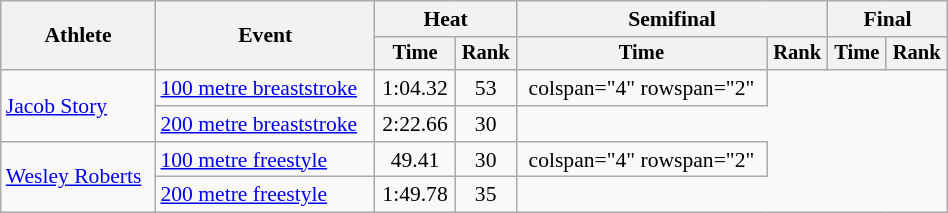<table class="wikitable" style="text-align:center; font-size:90%; width:50%;">
<tr>
<th rowspan="2">Athlete</th>
<th rowspan="2">Event</th>
<th colspan="2">Heat</th>
<th colspan="2">Semifinal</th>
<th colspan="2">Final</th>
</tr>
<tr style="font-size:95%">
<th>Time</th>
<th>Rank</th>
<th>Time</th>
<th>Rank</th>
<th>Time</th>
<th>Rank</th>
</tr>
<tr>
<td align=left rowspan=2><a href='#'>Jacob Story</a></td>
<td align=left><a href='#'>100 metre breaststroke</a></td>
<td>1:04.32</td>
<td>53</td>
<td>colspan="4" rowspan="2"  </td>
</tr>
<tr>
<td align=left><a href='#'>200 metre breaststroke</a></td>
<td>2:22.66</td>
<td>30</td>
</tr>
<tr>
<td align=left rowspan=2><a href='#'>Wesley Roberts</a></td>
<td align=left><a href='#'>100 metre freestyle</a></td>
<td>49.41</td>
<td>30</td>
<td>colspan="4" rowspan="2"  </td>
</tr>
<tr>
<td align=left><a href='#'>200 metre freestyle</a></td>
<td>1:49.78</td>
<td>35</td>
</tr>
</table>
